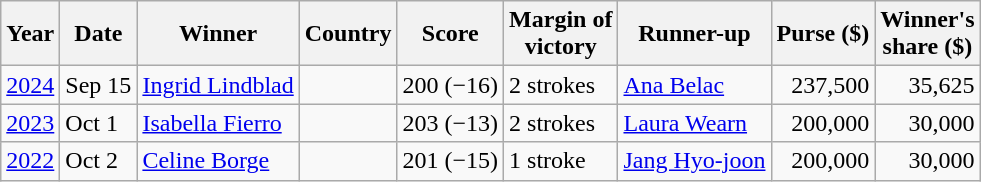<table class="wikitable">
<tr>
<th>Year</th>
<th>Date</th>
<th>Winner</th>
<th>Country</th>
<th>Score</th>
<th>Margin of<br>victory</th>
<th>Runner-up</th>
<th>Purse ($)</th>
<th>Winner's<br>share ($)</th>
</tr>
<tr>
<td><a href='#'>2024</a></td>
<td>Sep 15</td>
<td><a href='#'>Ingrid Lindblad</a></td>
<td></td>
<td>200 (−16)</td>
<td>2 strokes</td>
<td> <a href='#'>Ana Belac</a></td>
<td align=right>237,500</td>
<td align=right>35,625</td>
</tr>
<tr>
<td><a href='#'>2023</a></td>
<td>Oct 1</td>
<td><a href='#'>Isabella Fierro</a></td>
<td></td>
<td>203 (−13)</td>
<td>2 strokes</td>
<td> <a href='#'>Laura Wearn</a></td>
<td align=right>200,000</td>
<td align=right>30,000</td>
</tr>
<tr>
<td><a href='#'>2022</a></td>
<td>Oct 2</td>
<td><a href='#'>Celine Borge</a></td>
<td></td>
<td>201 (−15)</td>
<td>1 stroke</td>
<td> <a href='#'>Jang Hyo-joon</a></td>
<td align=right>200,000</td>
<td align=right>30,000</td>
</tr>
</table>
